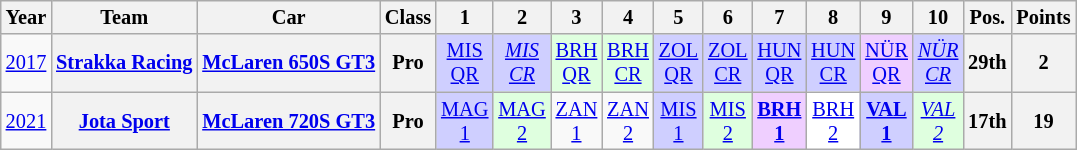<table class="wikitable" border="1" style="text-align:center; font-size:85%;">
<tr>
<th>Year</th>
<th>Team</th>
<th>Car</th>
<th>Class</th>
<th>1</th>
<th>2</th>
<th>3</th>
<th>4</th>
<th>5</th>
<th>6</th>
<th>7</th>
<th>8</th>
<th>9</th>
<th>10</th>
<th>Pos.</th>
<th>Points</th>
</tr>
<tr>
<td><a href='#'>2017</a></td>
<th nowrap><a href='#'>Strakka Racing</a></th>
<th nowrap><a href='#'>McLaren 650S GT3</a></th>
<th>Pro</th>
<td style="background:#CFCFFF;"><a href='#'>MIS<br>QR</a><br></td>
<td style="background:#CFCFFF;"><em><a href='#'>MIS<br>CR</a></em><br></td>
<td style="background:#DFFFDF;"><a href='#'>BRH<br>QR</a><br></td>
<td style="background:#DFFFDF;"><a href='#'>BRH<br>CR</a><br></td>
<td style="background:#CFCFFF;"><a href='#'>ZOL<br>QR</a><br></td>
<td style="background:#CFCFFF;"><a href='#'>ZOL<br>CR</a><br></td>
<td style="background:#CFCFFF;"><a href='#'>HUN<br>QR</a><br></td>
<td style="background:#CFCFFF;"><a href='#'>HUN<br>CR</a><br></td>
<td style="background:#EFCFFF;"><a href='#'>NÜR<br>QR</a><br></td>
<td style="background:#CFCFFF;"><em><a href='#'>NÜR<br>CR</a></em><br></td>
<th>29th</th>
<th>2</th>
</tr>
<tr>
<td><a href='#'>2021</a></td>
<th nowrap><a href='#'>Jota Sport</a></th>
<th nowrap><a href='#'>McLaren 720S GT3</a></th>
<th>Pro</th>
<td style="background:#CFCFFF;"><a href='#'>MAG<br>1</a><br></td>
<td style="background:#DFFFDF;"><a href='#'>MAG<br>2</a><br></td>
<td><a href='#'>ZAN<br>1</a></td>
<td><a href='#'>ZAN<br>2</a></td>
<td style="background:#CFCFFF;"><a href='#'>MIS<br>1</a><br></td>
<td style="background:#DFFFDF;"><a href='#'>MIS<br>2</a><br></td>
<td style="background:#EFCFFF;"><strong><a href='#'>BRH<br>1</a></strong><br></td>
<td style="background:#FFFFFF;"><a href='#'>BRH<br>2</a><br></td>
<td style="background:#CFCFFF;"><strong><a href='#'>VAL<br>1</a></strong><br></td>
<td style="background:#DFFFDF;"><em><a href='#'>VAL<br>2</a></em><br></td>
<th>17th</th>
<th>19</th>
</tr>
</table>
